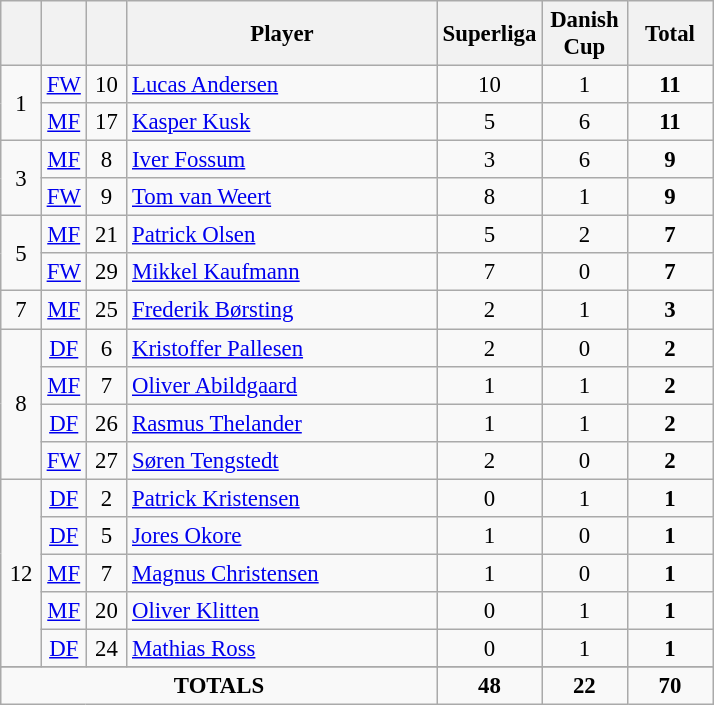<table class="wikitable sortable" style="font-size: 95%; text-align: center;">
<tr>
<th width=20></th>
<th width=20></th>
<th width=20></th>
<th width=200>Player</th>
<th width=50>Superliga</th>
<th width=50>Danish Cup</th>
<th width=50>Total</th>
</tr>
<tr>
<td rowspan=2>1</td>
<td><a href='#'>FW</a></td>
<td>10</td>
<td align=left> <a href='#'>Lucas Andersen</a></td>
<td>10</td>
<td>1</td>
<td><strong>11</strong></td>
</tr>
<tr>
<td><a href='#'>MF</a></td>
<td>17</td>
<td align=left> <a href='#'>Kasper Kusk</a></td>
<td>5</td>
<td>6</td>
<td><strong>11</strong></td>
</tr>
<tr>
<td rowspan=2>3</td>
<td><a href='#'>MF</a></td>
<td>8</td>
<td align=left> <a href='#'>Iver Fossum</a></td>
<td>3</td>
<td>6</td>
<td><strong>9</strong></td>
</tr>
<tr>
<td><a href='#'>FW</a></td>
<td>9</td>
<td align=left> <a href='#'>Tom van Weert</a></td>
<td>8</td>
<td>1</td>
<td><strong>9</strong></td>
</tr>
<tr>
<td rowspan=2>5</td>
<td><a href='#'>MF</a></td>
<td>21</td>
<td align=left> <a href='#'>Patrick Olsen</a></td>
<td>5</td>
<td>2</td>
<td><strong>7</strong></td>
</tr>
<tr>
<td><a href='#'>FW</a></td>
<td>29</td>
<td align=left> <a href='#'>Mikkel Kaufmann</a></td>
<td>7</td>
<td>0</td>
<td><strong>7</strong></td>
</tr>
<tr>
<td rowspan=1>7</td>
<td><a href='#'>MF</a></td>
<td>25</td>
<td align=left> <a href='#'>Frederik Børsting</a></td>
<td>2</td>
<td>1</td>
<td><strong>3</strong></td>
</tr>
<tr>
<td rowspan=4>8</td>
<td><a href='#'>DF</a></td>
<td>6</td>
<td align=left> <a href='#'>Kristoffer Pallesen</a></td>
<td>2</td>
<td>0</td>
<td><strong>2</strong></td>
</tr>
<tr>
<td><a href='#'>MF</a></td>
<td>7</td>
<td align=left> <a href='#'>Oliver Abildgaard</a></td>
<td>1</td>
<td>1</td>
<td><strong>2</strong></td>
</tr>
<tr>
<td><a href='#'>DF</a></td>
<td>26</td>
<td align=left> <a href='#'>Rasmus Thelander</a></td>
<td>1</td>
<td>1</td>
<td><strong>2</strong></td>
</tr>
<tr>
<td><a href='#'>FW</a></td>
<td>27</td>
<td align=left> <a href='#'>Søren Tengstedt</a></td>
<td>2</td>
<td>0</td>
<td><strong>2</strong></td>
</tr>
<tr>
<td rowspan=5>12</td>
<td><a href='#'>DF</a></td>
<td>2</td>
<td align=left> <a href='#'>Patrick Kristensen</a></td>
<td>0</td>
<td>1</td>
<td><strong>1</strong></td>
</tr>
<tr>
<td><a href='#'>DF</a></td>
<td>5</td>
<td align=left> <a href='#'>Jores Okore</a></td>
<td>1</td>
<td>0</td>
<td><strong>1</strong></td>
</tr>
<tr>
<td><a href='#'>MF</a></td>
<td>7</td>
<td align=left> <a href='#'>Magnus Christensen</a></td>
<td>1</td>
<td>0</td>
<td><strong>1</strong></td>
</tr>
<tr>
<td><a href='#'>MF</a></td>
<td>20</td>
<td align=left> <a href='#'>Oliver Klitten</a></td>
<td>0</td>
<td>1</td>
<td><strong>1</strong></td>
</tr>
<tr>
<td><a href='#'>DF</a></td>
<td>24</td>
<td align=left> <a href='#'>Mathias Ross</a></td>
<td>0</td>
<td>1</td>
<td><strong>1</strong></td>
</tr>
<tr>
</tr>
<tr>
<td colspan="4"><strong>TOTALS</strong></td>
<td><strong>48</strong></td>
<td><strong>22</strong></td>
<td><strong>70</strong></td>
</tr>
</table>
